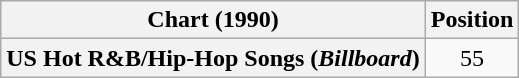<table class="wikitable plainrowheaders" style="text-align:center">
<tr>
<th scope="col">Chart (1990)</th>
<th scope="col">Position</th>
</tr>
<tr>
<th scope="row">US Hot R&B/Hip-Hop Songs (<em>Billboard</em>)</th>
<td>55</td>
</tr>
</table>
